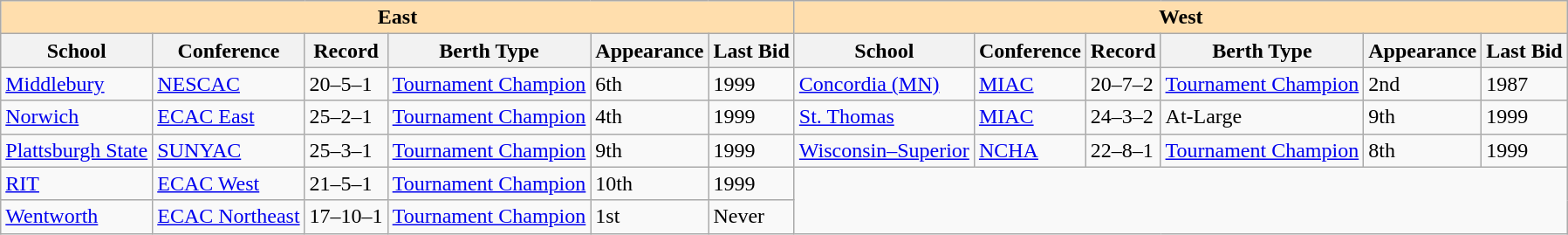<table class="wikitable">
<tr>
<th colspan="6" style="background:#ffdead;">East</th>
<th colspan="6" style="background:#ffdead;">West</th>
</tr>
<tr>
<th>School</th>
<th>Conference</th>
<th>Record</th>
<th>Berth Type</th>
<th>Appearance</th>
<th>Last Bid</th>
<th>School</th>
<th>Conference</th>
<th>Record</th>
<th>Berth Type</th>
<th>Appearance</th>
<th>Last Bid</th>
</tr>
<tr>
<td><a href='#'>Middlebury</a></td>
<td><a href='#'>NESCAC</a></td>
<td>20–5–1</td>
<td><a href='#'>Tournament Champion</a></td>
<td>6th</td>
<td>1999</td>
<td><a href='#'>Concordia (MN)</a></td>
<td><a href='#'>MIAC</a></td>
<td>20–7–2</td>
<td><a href='#'>Tournament Champion</a></td>
<td>2nd</td>
<td>1987</td>
</tr>
<tr>
<td><a href='#'>Norwich</a></td>
<td><a href='#'>ECAC East</a></td>
<td>25–2–1</td>
<td><a href='#'>Tournament Champion</a></td>
<td>4th</td>
<td>1999</td>
<td><a href='#'>St. Thomas</a></td>
<td><a href='#'>MIAC</a></td>
<td>24–3–2</td>
<td>At-Large</td>
<td>9th</td>
<td>1999</td>
</tr>
<tr>
<td><a href='#'>Plattsburgh State</a></td>
<td><a href='#'>SUNYAC</a></td>
<td>25–3–1</td>
<td><a href='#'>Tournament Champion</a></td>
<td>9th</td>
<td>1999</td>
<td><a href='#'>Wisconsin–Superior</a></td>
<td><a href='#'>NCHA</a></td>
<td>22–8–1</td>
<td><a href='#'>Tournament Champion</a></td>
<td>8th</td>
<td>1999</td>
</tr>
<tr>
<td><a href='#'>RIT</a></td>
<td><a href='#'>ECAC West</a></td>
<td>21–5–1</td>
<td><a href='#'>Tournament Champion</a></td>
<td>10th</td>
<td>1999</td>
</tr>
<tr>
<td><a href='#'>Wentworth</a></td>
<td><a href='#'>ECAC Northeast</a></td>
<td>17–10–1</td>
<td><a href='#'>Tournament Champion</a></td>
<td>1st</td>
<td>Never</td>
</tr>
</table>
